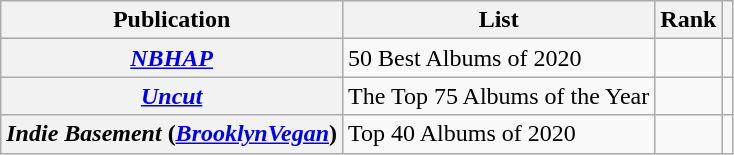<table class="sortable wikitable plainrowheaders">
<tr>
<th>Publication</th>
<th>List</th>
<th>Rank</th>
<th class="unsortable"></th>
</tr>
<tr>
<th scope="row"><em><a href='#'>NBHAP</a></em></th>
<td>50 Best Albums of 2020</td>
<td></td>
<td></td>
</tr>
<tr>
<th scope="row"><em><a href='#'>Uncut</a></em></th>
<td>The Top 75 Albums of the Year</td>
<td></td>
<td></td>
</tr>
<tr>
<th scope="row"><em>Indie Basement</em> (<em><a href='#'>BrooklynVegan</a></em>)</th>
<td>Top 40 Albums of 2020</td>
<td></td>
<td></td>
</tr>
</table>
